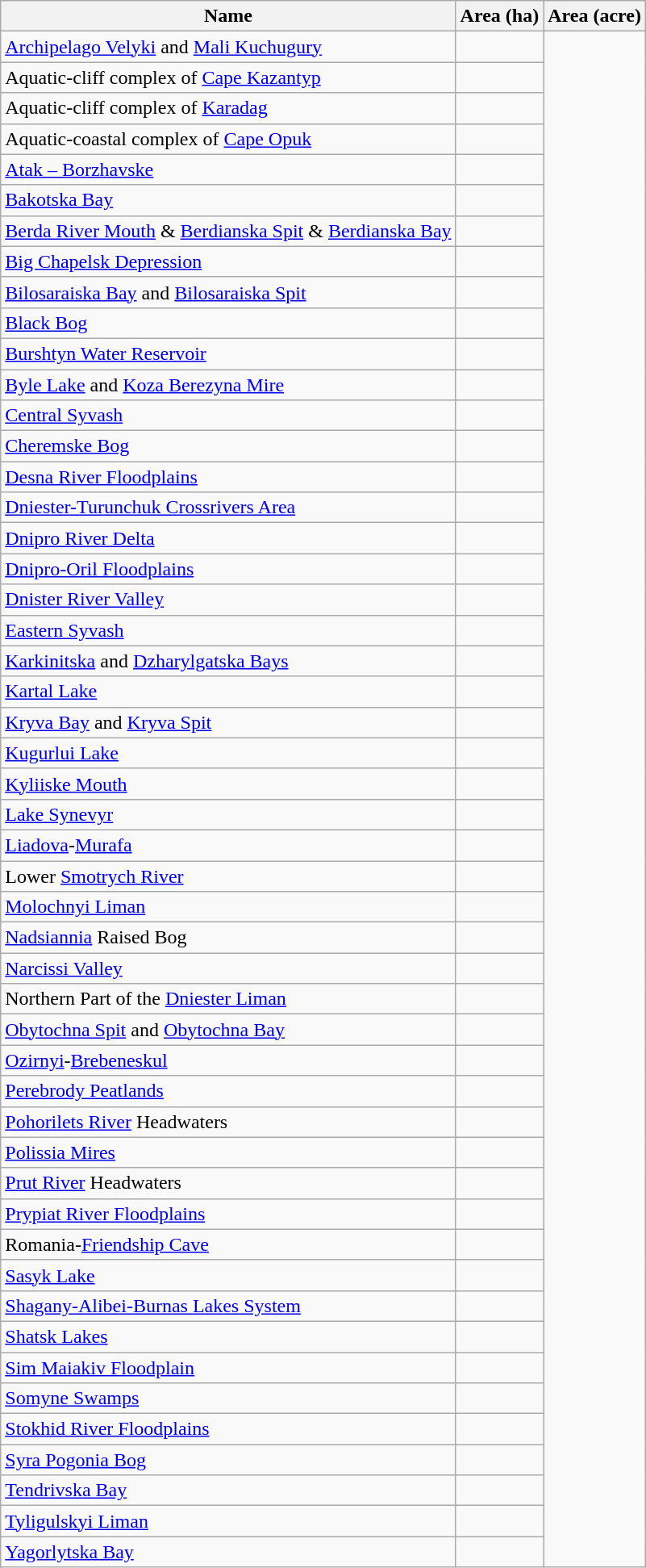<table class="wikitable">
<tr>
<th scope="col" align=left>Name</th>
<th scope="col">Area (ha)</th>
<th scope="col">Area (acre)</th>
</tr>
<tr ---->
<td><a href='#'>Archipelago Velyki</a> and <a href='#'>Mali Kuchugury</a></td>
<td></td>
</tr>
<tr ---->
<td>Aquatic-cliff complex of <a href='#'>Cape Kazantyp</a></td>
<td></td>
</tr>
<tr ---->
<td>Aquatic-cliff complex of <a href='#'>Karadag</a></td>
<td></td>
</tr>
<tr ---->
<td>Aquatic-coastal complex of <a href='#'>Cape Opuk</a></td>
<td></td>
</tr>
<tr ---->
<td><a href='#'>Atak – Borzhavske</a></td>
<td></td>
</tr>
<tr ---->
<td><a href='#'>Bakotska Bay</a></td>
<td></td>
</tr>
<tr ---->
<td><a href='#'>Berda River Mouth</a> & <a href='#'>Berdianska Spit</a> & <a href='#'>Berdianska Bay</a></td>
<td></td>
</tr>
<tr ---->
<td><a href='#'>Big Chapelsk Depression</a></td>
<td></td>
</tr>
<tr ---->
<td><a href='#'>Bilosaraiska Bay</a> and <a href='#'>Bilosaraiska Spit</a></td>
<td></td>
</tr>
<tr ---->
<td><a href='#'>Black Bog</a></td>
<td></td>
</tr>
<tr ---->
<td><a href='#'>Burshtyn Water Reservoir</a></td>
<td></td>
</tr>
<tr ---->
<td><a href='#'>Byle Lake</a> and <a href='#'>Koza Berezyna Mire</a></td>
<td></td>
</tr>
<tr ---->
<td><a href='#'>Central Syvash</a></td>
<td></td>
</tr>
<tr ---->
<td><a href='#'>Cheremske Bog</a></td>
<td></td>
</tr>
<tr ---->
<td><a href='#'>Desna River Floodplains</a></td>
<td></td>
</tr>
<tr ---->
<td><a href='#'>Dniester-Turunchuk Crossrivers Area</a></td>
<td></td>
</tr>
<tr ---->
<td><a href='#'>Dnipro River Delta</a></td>
<td></td>
</tr>
<tr ---->
<td><a href='#'>Dnipro-Oril Floodplains</a></td>
<td></td>
</tr>
<tr ---->
<td><a href='#'>Dnister River Valley</a></td>
<td></td>
</tr>
<tr ---->
<td><a href='#'>Eastern Syvash</a></td>
<td></td>
</tr>
<tr ---->
<td><a href='#'>Karkinitska</a> and <a href='#'>Dzharylgatska Bays</a></td>
<td></td>
</tr>
<tr ---->
<td><a href='#'>Kartal Lake</a></td>
<td></td>
</tr>
<tr ---->
<td><a href='#'>Kryva Bay</a> and <a href='#'>Kryva Spit</a></td>
<td></td>
</tr>
<tr ---->
<td><a href='#'>Kugurlui Lake</a></td>
<td></td>
</tr>
<tr ---->
<td><a href='#'>Kyliiske Mouth</a></td>
<td></td>
</tr>
<tr ---->
<td><a href='#'>Lake Synevyr</a></td>
<td></td>
</tr>
<tr ---->
<td><a href='#'>Liadova</a>-<a href='#'>Murafa</a></td>
<td></td>
</tr>
<tr ---->
<td>Lower <a href='#'>Smotrych River</a></td>
<td></td>
</tr>
<tr ---->
<td><a href='#'>Molochnyi Liman</a></td>
<td></td>
</tr>
<tr ---->
<td><a href='#'>Nadsiannia</a> Raised Bog</td>
<td></td>
</tr>
<tr ---->
<td><a href='#'>Narcissi Valley</a></td>
<td></td>
</tr>
<tr ---->
<td>Northern Part of the <a href='#'>Dniester Liman</a></td>
<td></td>
</tr>
<tr ---->
<td><a href='#'>Obytochna Spit</a> and <a href='#'>Obytochna Bay</a></td>
<td></td>
</tr>
<tr ---->
<td><a href='#'>Ozirnyi</a>-<a href='#'>Brebeneskul</a></td>
<td></td>
</tr>
<tr ---->
<td><a href='#'>Perebrody Peatlands</a></td>
<td></td>
</tr>
<tr ---->
<td><a href='#'>Pohorilets River</a> Headwaters</td>
<td></td>
</tr>
<tr ---->
<td><a href='#'>Polissia Mires</a></td>
<td></td>
</tr>
<tr ---->
<td><a href='#'>Prut River</a> Headwaters</td>
<td></td>
</tr>
<tr ---->
<td><a href='#'>Prypiat River Floodplains</a></td>
<td></td>
</tr>
<tr ---->
<td>Romania-<a href='#'>Friendship Cave</a></td>
<td></td>
</tr>
<tr ---->
<td><a href='#'>Sasyk Lake</a></td>
<td></td>
</tr>
<tr ---->
<td><a href='#'>Shagany-Alibei-Burnas Lakes System</a></td>
<td></td>
</tr>
<tr ---->
<td><a href='#'>Shatsk Lakes</a></td>
<td></td>
</tr>
<tr ---->
<td><a href='#'>Sim Maiakiv Floodplain</a></td>
<td></td>
</tr>
<tr ---->
<td><a href='#'>Somyne Swamps</a></td>
<td></td>
</tr>
<tr ---->
<td><a href='#'>Stokhid River Floodplains</a></td>
<td></td>
</tr>
<tr ---->
<td><a href='#'>Syra Pogonia Bog</a></td>
<td></td>
</tr>
<tr ---->
<td><a href='#'>Tendrivska Bay</a></td>
<td></td>
</tr>
<tr ---->
<td><a href='#'>Tyligulskyi Liman</a></td>
<td></td>
</tr>
<tr ---->
<td><a href='#'>Yagorlytska Bay</a></td>
<td></td>
</tr>
</table>
